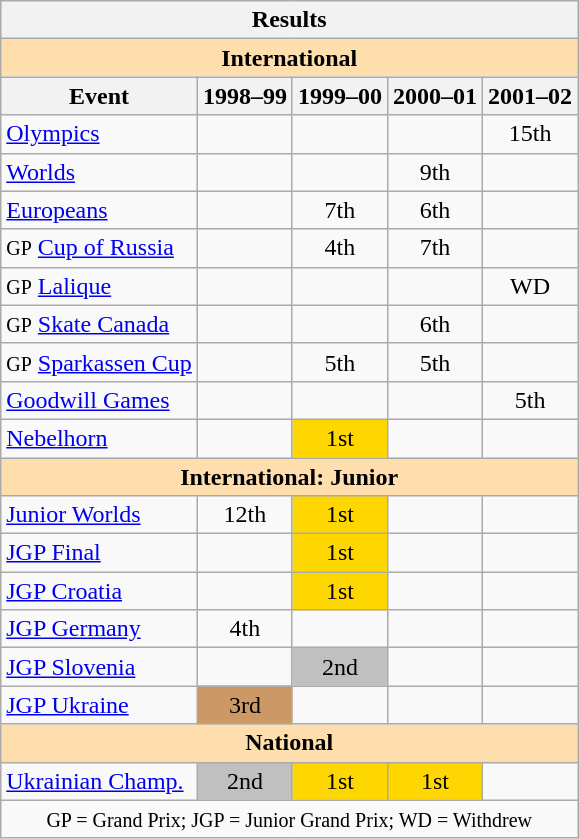<table class="wikitable" style="text-align:center">
<tr>
<th colspan=5 align=center><strong>Results</strong></th>
</tr>
<tr>
<th style="background-color: #ffdead; " colspan=5 align=center><strong>International</strong></th>
</tr>
<tr>
<th>Event</th>
<th>1998–99</th>
<th>1999–00</th>
<th>2000–01</th>
<th>2001–02</th>
</tr>
<tr>
<td align=left><a href='#'>Olympics</a></td>
<td></td>
<td></td>
<td></td>
<td>15th</td>
</tr>
<tr>
<td align=left><a href='#'>Worlds</a></td>
<td></td>
<td></td>
<td>9th</td>
<td></td>
</tr>
<tr>
<td align=left><a href='#'>Europeans</a></td>
<td></td>
<td>7th</td>
<td>6th</td>
<td></td>
</tr>
<tr>
<td align=left><small>GP</small> <a href='#'>Cup of Russia</a></td>
<td></td>
<td>4th</td>
<td>7th</td>
<td></td>
</tr>
<tr>
<td align=left><small>GP</small> <a href='#'>Lalique</a></td>
<td></td>
<td></td>
<td></td>
<td>WD</td>
</tr>
<tr>
<td align=left><small>GP</small> <a href='#'>Skate Canada</a></td>
<td></td>
<td></td>
<td>6th</td>
<td></td>
</tr>
<tr>
<td align=left><small>GP</small> <a href='#'>Sparkassen Cup</a></td>
<td></td>
<td>5th</td>
<td>5th</td>
<td></td>
</tr>
<tr>
<td align=left><a href='#'>Goodwill Games</a></td>
<td></td>
<td></td>
<td></td>
<td>5th</td>
</tr>
<tr>
<td align=left><a href='#'>Nebelhorn</a></td>
<td></td>
<td bgcolor=gold>1st</td>
<td></td>
<td></td>
</tr>
<tr>
<th style="background-color: #ffdead; " colspan=5 align=center><strong>International: Junior</strong></th>
</tr>
<tr>
<td align=left><a href='#'>Junior Worlds</a></td>
<td>12th</td>
<td bgcolor=gold>1st</td>
<td></td>
<td></td>
</tr>
<tr>
<td align=left><a href='#'>JGP Final</a></td>
<td></td>
<td bgcolor=gold>1st</td>
<td></td>
<td></td>
</tr>
<tr>
<td align=left><a href='#'>JGP Croatia</a></td>
<td></td>
<td bgcolor=gold>1st</td>
<td></td>
<td></td>
</tr>
<tr>
<td align=left><a href='#'>JGP Germany</a></td>
<td>4th</td>
<td></td>
<td></td>
<td></td>
</tr>
<tr>
<td align=left><a href='#'>JGP Slovenia</a></td>
<td></td>
<td bgcolor=silver>2nd</td>
<td></td>
<td></td>
</tr>
<tr>
<td align=left><a href='#'>JGP Ukraine</a></td>
<td bgcolor=cc9966>3rd</td>
<td></td>
<td></td>
<td></td>
</tr>
<tr>
<th style="background-color: #ffdead; " colspan=5 align=center><strong>National</strong></th>
</tr>
<tr>
<td align=left><a href='#'>Ukrainian Champ.</a></td>
<td bgcolor=silver>2nd</td>
<td bgcolor=gold>1st</td>
<td bgcolor=gold>1st</td>
<td></td>
</tr>
<tr>
<td colspan=5 align=center><small> GP = Grand Prix; JGP = Junior Grand Prix; WD = Withdrew </small></td>
</tr>
</table>
